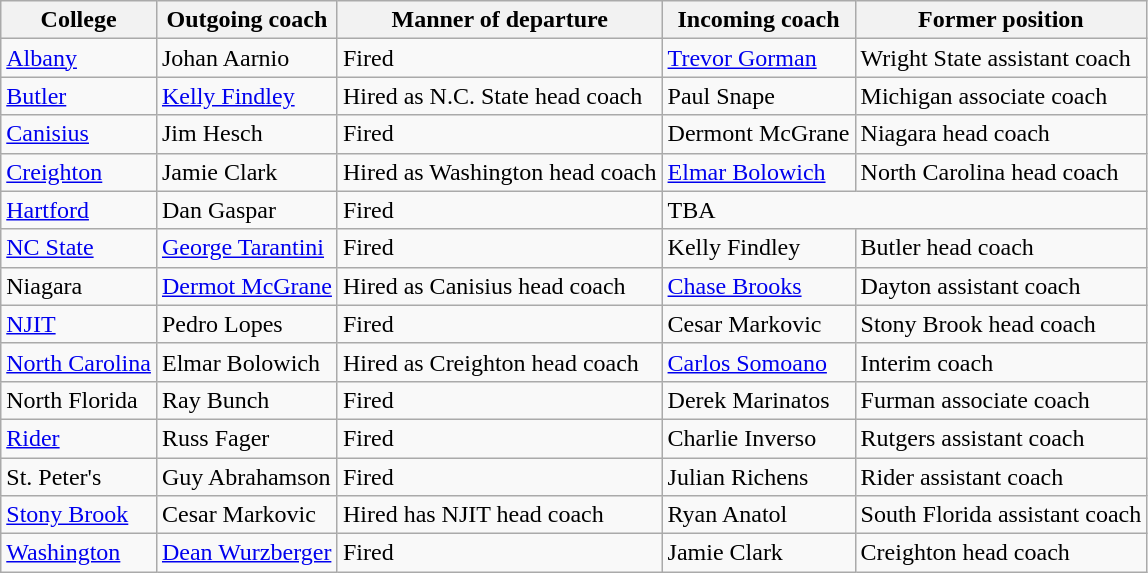<table class="wikitable">
<tr>
<th>College</th>
<th>Outgoing coach</th>
<th>Manner of departure</th>
<th>Incoming coach</th>
<th>Former position</th>
</tr>
<tr>
<td><a href='#'>Albany</a></td>
<td>Johan Aarnio</td>
<td>Fired</td>
<td><a href='#'>Trevor Gorman</a></td>
<td>Wright State assistant coach</td>
</tr>
<tr>
<td><a href='#'>Butler</a></td>
<td><a href='#'>Kelly Findley</a></td>
<td>Hired as N.C. State head coach</td>
<td>Paul Snape</td>
<td>Michigan associate coach</td>
</tr>
<tr>
<td><a href='#'>Canisius</a></td>
<td>Jim Hesch</td>
<td>Fired</td>
<td>Dermont McGrane</td>
<td>Niagara head coach</td>
</tr>
<tr>
<td><a href='#'>Creighton</a></td>
<td>Jamie Clark</td>
<td>Hired as Washington head coach</td>
<td><a href='#'>Elmar Bolowich</a></td>
<td>North Carolina head coach</td>
</tr>
<tr>
<td><a href='#'>Hartford</a></td>
<td>Dan Gaspar</td>
<td>Fired</td>
<td colspan=2>TBA</td>
</tr>
<tr>
<td><a href='#'>NC State</a></td>
<td><a href='#'>George Tarantini</a></td>
<td>Fired</td>
<td>Kelly Findley</td>
<td>Butler head coach</td>
</tr>
<tr>
<td>Niagara</td>
<td><a href='#'>Dermot McGrane</a></td>
<td>Hired as Canisius head coach</td>
<td><a href='#'>Chase Brooks</a></td>
<td>Dayton assistant coach</td>
</tr>
<tr>
<td><a href='#'>NJIT</a></td>
<td>Pedro Lopes</td>
<td>Fired</td>
<td>Cesar Markovic</td>
<td>Stony Brook head coach</td>
</tr>
<tr>
<td><a href='#'>North Carolina</a></td>
<td>Elmar Bolowich</td>
<td>Hired as Creighton head coach</td>
<td><a href='#'>Carlos Somoano</a></td>
<td>Interim coach</td>
</tr>
<tr>
<td>North Florida</td>
<td>Ray Bunch</td>
<td>Fired</td>
<td>Derek Marinatos</td>
<td>Furman associate coach</td>
</tr>
<tr>
<td><a href='#'>Rider</a></td>
<td>Russ Fager</td>
<td>Fired</td>
<td>Charlie Inverso</td>
<td>Rutgers assistant coach</td>
</tr>
<tr>
<td>St. Peter's</td>
<td>Guy Abrahamson</td>
<td>Fired</td>
<td>Julian Richens</td>
<td>Rider assistant coach</td>
</tr>
<tr>
<td><a href='#'>Stony Brook</a></td>
<td>Cesar Markovic</td>
<td>Hired has NJIT head coach</td>
<td>Ryan Anatol</td>
<td>South Florida assistant coach</td>
</tr>
<tr>
<td><a href='#'>Washington</a></td>
<td><a href='#'>Dean Wurzberger</a></td>
<td>Fired</td>
<td>Jamie Clark</td>
<td>Creighton head coach</td>
</tr>
</table>
